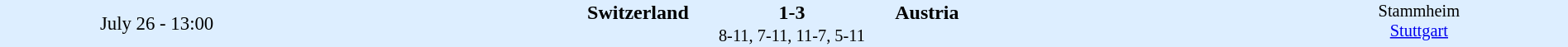<table style="width: 100%; background:#ddeeff;" cellspacing="0">
<tr>
<td style=font-size:95% align=center rowspan=3 width=20%>July 26 - 13:00</td>
</tr>
<tr>
<td width=24% align=right><strong>Switzerland</strong></td>
<td align=center width=13%><strong>1-3</strong></td>
<td width=24%><strong>Austria</strong></td>
<td style=font-size:85% rowspan=3 valign=top align=center>Stammheim<br><a href='#'>Stuttgart</a></td>
</tr>
<tr style=font-size:85%>
<td colspan=3 align=center>8-11, 7-11, 11-7, 5-11</td>
</tr>
</table>
